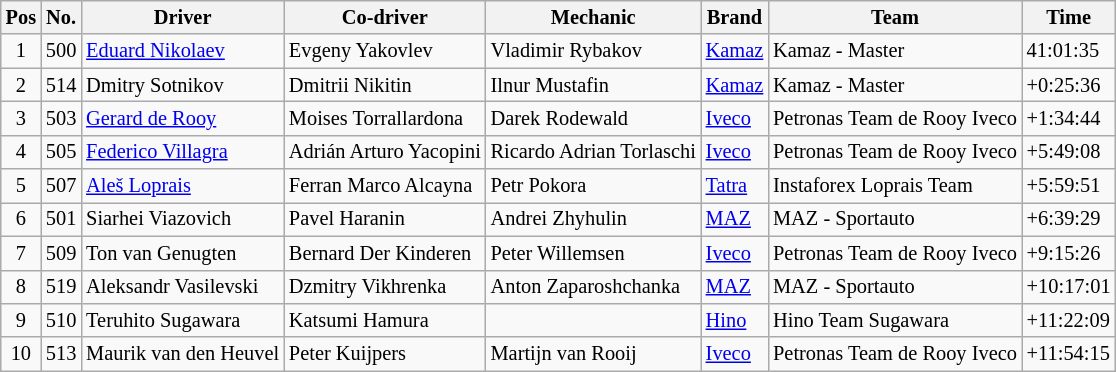<table class="wikitable" style="font-size:85%">
<tr>
<th>Pos</th>
<th>No.</th>
<th>Driver</th>
<th>Co-driver</th>
<th>Mechanic</th>
<th>Brand</th>
<th>Team</th>
<th>Time</th>
</tr>
<tr>
<td align=center>1</td>
<td align=center>500</td>
<td> <a href='#'>Eduard Nikolaev</a></td>
<td> Evgeny Yakovlev</td>
<td> Vladimir Rybakov</td>
<td><a href='#'>Kamaz</a></td>
<td>Kamaz - Master</td>
<td>41:01:35</td>
</tr>
<tr>
<td align=center>2</td>
<td align=center>514</td>
<td> Dmitry Sotnikov</td>
<td> Dmitrii Nikitin</td>
<td> Ilnur Mustafin</td>
<td><a href='#'>Kamaz</a></td>
<td>Kamaz - Master</td>
<td>+0:25:36</td>
</tr>
<tr>
<td align=center>3</td>
<td align=center>503</td>
<td> <a href='#'>Gerard de Rooy</a></td>
<td> Moises Torrallardona</td>
<td> Darek Rodewald</td>
<td><a href='#'>Iveco</a></td>
<td>Petronas Team de Rooy Iveco</td>
<td>+1:34:44</td>
</tr>
<tr>
<td align=center>4</td>
<td align=center>505</td>
<td> <a href='#'>Federico Villagra</a></td>
<td> Adrián Arturo Yacopini</td>
<td> Ricardo Adrian Torlaschi</td>
<td><a href='#'>Iveco</a></td>
<td>Petronas Team de Rooy Iveco</td>
<td>+5:49:08</td>
</tr>
<tr>
<td align=center>5</td>
<td align=center>507</td>
<td> <a href='#'>Aleš Loprais</a></td>
<td> Ferran Marco Alcayna</td>
<td> Petr Pokora</td>
<td><a href='#'>Tatra</a></td>
<td>Instaforex Loprais Team</td>
<td>+5:59:51</td>
</tr>
<tr>
<td align=center>6</td>
<td align=center>501</td>
<td> Siarhei Viazovich</td>
<td> Pavel Haranin</td>
<td> Andrei Zhyhulin</td>
<td><a href='#'>MAZ</a></td>
<td>MAZ - Sportauto</td>
<td>+6:39:29</td>
</tr>
<tr>
<td align=center>7</td>
<td align=center>509</td>
<td> Ton van Genugten</td>
<td> Bernard Der Kinderen</td>
<td> Peter Willemsen</td>
<td><a href='#'>Iveco</a></td>
<td>Petronas Team de Rooy Iveco</td>
<td>+9:15:26</td>
</tr>
<tr>
<td align=center>8</td>
<td align=center>519</td>
<td> Aleksandr Vasilevski</td>
<td> Dzmitry Vikhrenka</td>
<td> Anton Zaparoshchanka</td>
<td><a href='#'>MAZ</a></td>
<td>MAZ - Sportauto</td>
<td>+10:17:01</td>
</tr>
<tr>
<td align=center>9</td>
<td align=center>510</td>
<td> Teruhito Sugawara</td>
<td> Katsumi Hamura</td>
<td></td>
<td><a href='#'>Hino</a></td>
<td>Hino Team Sugawara</td>
<td>+11:22:09</td>
</tr>
<tr>
<td align=center>10</td>
<td align=center>513</td>
<td> Maurik van den Heuvel</td>
<td> Peter Kuijpers</td>
<td> Martijn van Rooij</td>
<td><a href='#'>Iveco</a></td>
<td>Petronas Team de Rooy Iveco</td>
<td>+11:54:15</td>
</tr>
</table>
